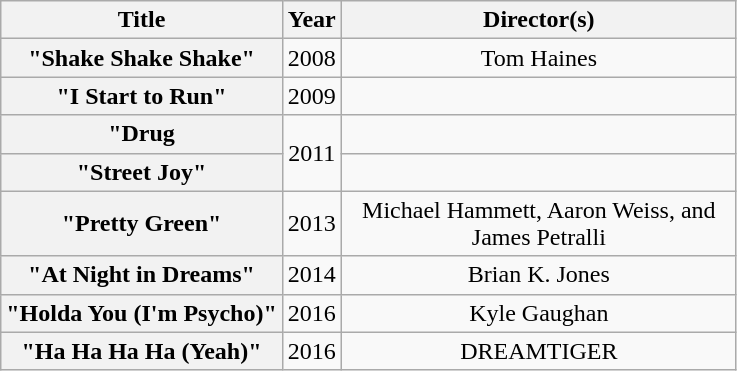<table class="wikitable plainrowheaders" style="text-align:center;">
<tr>
<th>Title</th>
<th scope="col">Year</th>
<th scope="col" style="width:16em;">Director(s)</th>
</tr>
<tr>
<th scope="row">"Shake Shake Shake"</th>
<td>2008</td>
<td>Tom Haines</td>
</tr>
<tr>
<th scope="row">"I Start to Run"</th>
<td>2009</td>
<td></td>
</tr>
<tr>
<th scope="row">"Drug</th>
<td rowspan="2">2011</td>
<td></td>
</tr>
<tr>
<th scope="row">"Street Joy"</th>
<td></td>
</tr>
<tr>
<th scope="row">"Pretty Green"</th>
<td>2013</td>
<td>Michael Hammett, Aaron Weiss, and James Petralli</td>
</tr>
<tr>
<th scope="row">"At Night in Dreams"</th>
<td>2014</td>
<td>Brian K. Jones</td>
</tr>
<tr>
<th scope="row">"Holda You (I'm Psycho)"</th>
<td>2016</td>
<td>Kyle Gaughan</td>
</tr>
<tr>
<th scope="row">"Ha Ha Ha Ha (Yeah)"</th>
<td>2016</td>
<td>DREAMTIGER</td>
</tr>
</table>
